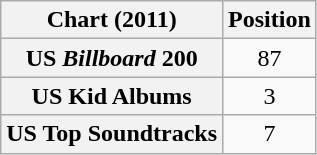<table class="wikitable sortable plainrowheaders">
<tr>
<th>Chart (2011)</th>
<th>Position</th>
</tr>
<tr>
<th scope="row">US <em>Billboard</em> 200</th>
<td style="text-align:center;">87</td>
</tr>
<tr>
<th scope="row">US Kid Albums</th>
<td style="text-align:center;">3</td>
</tr>
<tr>
<th scope="row">US Top Soundtracks</th>
<td style="text-align:center;">7</td>
</tr>
</table>
